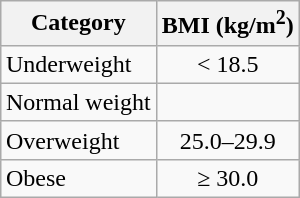<table class="wikitable" style="float: right; margin-left: 1em; text-align:center">
<tr>
<th>Category</th>
<th>BMI (kg/m<sup>2</sup>)</th>
</tr>
<tr>
<td style="text-align: left;">Underweight</td>
<td>< 18.5</td>
</tr>
<tr>
<td style="text-align: left;">Normal weight</td>
<td></td>
</tr>
<tr>
<td style="text-align: left;">Overweight</td>
<td>25.0–29.9</td>
</tr>
<tr>
<td style="text-align: left;">Obese</td>
<td>≥ 30.0</td>
</tr>
</table>
